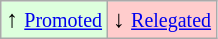<table class="wikitable" align="center">
<tr>
<td style="background:#ddffdd">↑ <small><a href='#'>Promoted</a></small></td>
<td style="background:#ffcccc">↓ <small><a href='#'>Relegated</a></small></td>
</tr>
</table>
